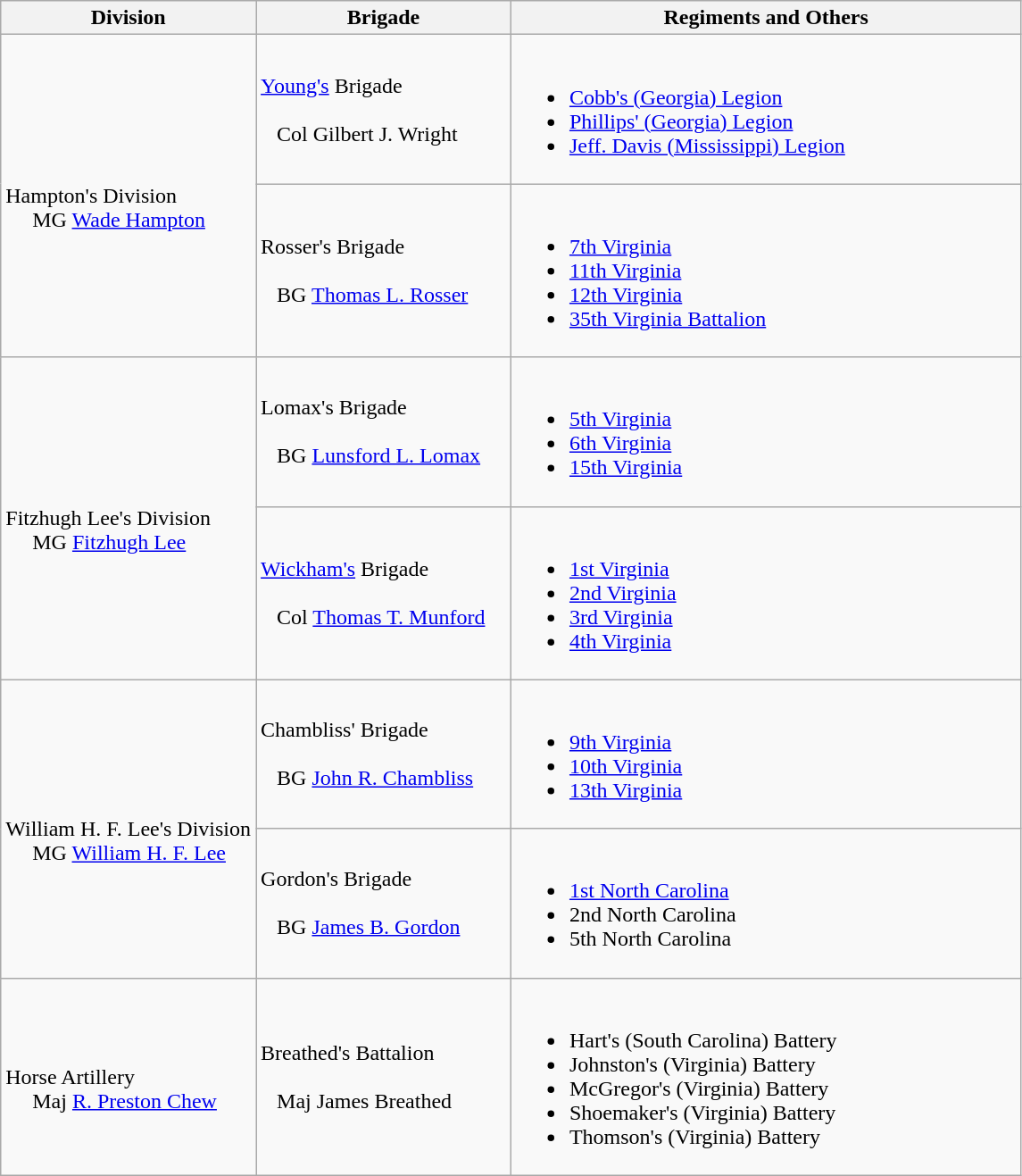<table class="wikitable">
<tr>
<th width=25%>Division</th>
<th width=25%>Brigade</th>
<th>Regiments and Others</th>
</tr>
<tr>
<td rowspan=2><br>Hampton's Division
<br>    
MG <a href='#'>Wade Hampton</a></td>
<td><a href='#'>Young's</a> Brigade<br><br>  
Col Gilbert J. Wright</td>
<td><br><ul><li><a href='#'>Cobb's (Georgia) Legion</a></li><li><a href='#'>Phillips' (Georgia) Legion</a></li><li><a href='#'>Jeff. Davis (Mississippi) Legion</a></li></ul></td>
</tr>
<tr>
<td>Rosser's Brigade<br><br>  
BG <a href='#'>Thomas L. Rosser</a></td>
<td><br><ul><li><a href='#'>7th Virginia</a></li><li><a href='#'>11th Virginia</a></li><li><a href='#'>12th Virginia</a></li><li><a href='#'>35th Virginia Battalion</a></li></ul></td>
</tr>
<tr>
<td rowspan=2><br>Fitzhugh Lee's Division
<br>    
MG <a href='#'>Fitzhugh Lee</a></td>
<td>Lomax's Brigade<br><br>  
BG <a href='#'>Lunsford L. Lomax</a></td>
<td><br><ul><li><a href='#'>5th Virginia</a></li><li><a href='#'>6th Virginia</a></li><li><a href='#'>15th Virginia</a></li></ul></td>
</tr>
<tr>
<td><a href='#'>Wickham's</a> Brigade<br><br>  
Col <a href='#'>Thomas T. Munford</a></td>
<td><br><ul><li><a href='#'>1st Virginia</a></li><li><a href='#'>2nd Virginia</a></li><li><a href='#'>3rd Virginia</a></li><li><a href='#'>4th Virginia</a></li></ul></td>
</tr>
<tr>
<td rowspan=2><br>William H. F. Lee's Division
<br>    
MG <a href='#'>William H. F. Lee</a></td>
<td>Chambliss' Brigade<br><br>  
BG <a href='#'>John R. Chambliss</a></td>
<td><br><ul><li><a href='#'>9th Virginia</a></li><li><a href='#'>10th Virginia</a></li><li><a href='#'>13th Virginia</a></li></ul></td>
</tr>
<tr>
<td>Gordon's Brigade<br><br>  
BG <a href='#'>James B. Gordon</a></td>
<td><br><ul><li><a href='#'>1st North Carolina</a></li><li>2nd North Carolina</li><li>5th North Carolina</li></ul></td>
</tr>
<tr>
<td rowspan=1><br>Horse Artillery
<br>    
Maj <a href='#'>R. Preston Chew</a></td>
<td>Breathed's Battalion<br><br>  
Maj James Breathed</td>
<td><br><ul><li>Hart's (South Carolina) Battery</li><li>Johnston's (Virginia) Battery</li><li>McGregor's (Virginia) Battery</li><li>Shoemaker's (Virginia) Battery</li><li>Thomson's (Virginia) Battery</li></ul></td>
</tr>
</table>
